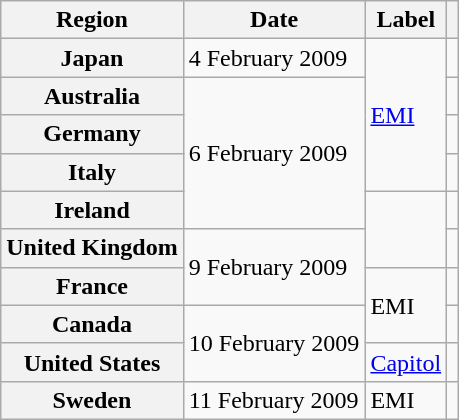<table class="wikitable plainrowheaders">
<tr>
<th scope="col">Region</th>
<th scope="col">Date</th>
<th scope="col">Label</th>
<th scope="col"></th>
</tr>
<tr>
<th scope="row">Japan</th>
<td>4 February 2009</td>
<td rowspan="4"><a href='#'>EMI</a></td>
<td align="center"></td>
</tr>
<tr>
<th scope="row">Australia</th>
<td rowspan="4">6 February 2009</td>
<td align="center"></td>
</tr>
<tr>
<th scope="row">Germany</th>
<td align="center"></td>
</tr>
<tr>
<th scope="row">Italy</th>
<td align="center"></td>
</tr>
<tr>
<th scope="row">Ireland</th>
<td rowspan="2"></td>
<td align="center"></td>
</tr>
<tr>
<th scope="row">United Kingdom</th>
<td rowspan="2">9 February 2009</td>
<td align="center"></td>
</tr>
<tr>
<th scope="row">France</th>
<td rowspan="2">EMI</td>
<td align="center"></td>
</tr>
<tr>
<th scope="row">Canada</th>
<td rowspan="2">10 February 2009</td>
<td align="center"></td>
</tr>
<tr>
<th scope="row">United States</th>
<td><a href='#'>Capitol</a></td>
<td align="center"></td>
</tr>
<tr>
<th scope="row">Sweden</th>
<td>11 February 2009</td>
<td>EMI</td>
<td align="center"></td>
</tr>
</table>
